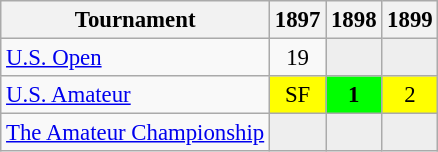<table class="wikitable" style="font-size:95%;text-align:center;">
<tr>
<th>Tournament</th>
<th>1897</th>
<th>1898</th>
<th>1899</th>
</tr>
<tr>
<td align=left><a href='#'>U.S. Open</a></td>
<td>19</td>
<td style="background:#eeeeee;"></td>
<td style="background:#eeeeee;"></td>
</tr>
<tr>
<td align=left><a href='#'>U.S. Amateur</a></td>
<td style="background:yellow;">SF</td>
<td style="background:lime;"><strong>1</strong></td>
<td style="background:yellow;">2</td>
</tr>
<tr>
<td align=left><a href='#'>The Amateur Championship</a></td>
<td style="background:#eeeeee;"></td>
<td style="background:#eeeeee;"></td>
<td style="background:#eeeeee;"></td>
</tr>
</table>
